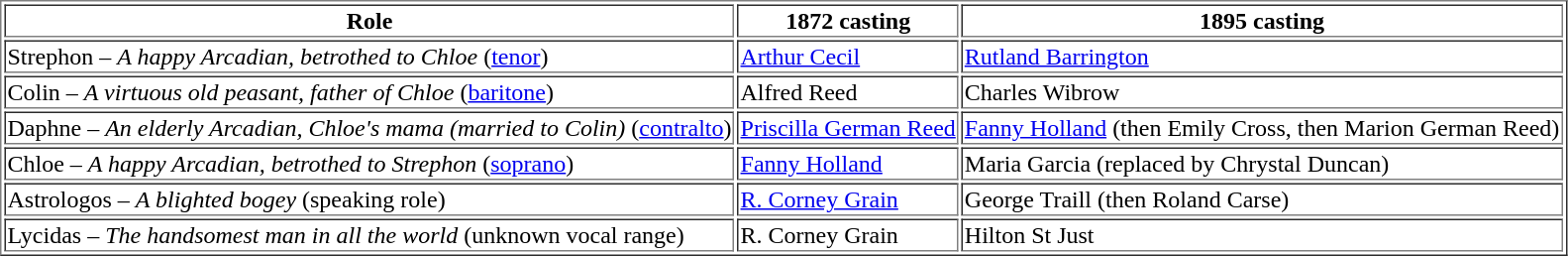<table border=1>
<tr>
<th>Role</th>
<th>1872 casting</th>
<th>1895 casting</th>
</tr>
<tr>
<td>Strephon – <em>A happy Arcadian, betrothed to Chloe</em> (<a href='#'>tenor</a>)</td>
<td><a href='#'>Arthur Cecil</a></td>
<td><a href='#'>Rutland Barrington</a></td>
</tr>
<tr>
<td>Colin – <em>A virtuous old peasant, father of Chloe</em> (<a href='#'>baritone</a>)</td>
<td>Alfred Reed</td>
<td>Charles Wibrow</td>
</tr>
<tr>
<td>Daphne – <em>An elderly Arcadian, Chloe's mama (married to Colin)</em> (<a href='#'>contralto</a>)</td>
<td><a href='#'>Priscilla German Reed</a></td>
<td><a href='#'>Fanny Holland</a> (then Emily Cross, then Marion German Reed)</td>
</tr>
<tr>
<td>Chloe – <em>A happy Arcadian, betrothed to Strephon</em> (<a href='#'>soprano</a>)</td>
<td><a href='#'>Fanny Holland</a></td>
<td>Maria Garcia (replaced by Chrystal Duncan)</td>
</tr>
<tr>
<td>Astrologos – <em>A blighted bogey</em> (speaking role)</td>
<td><a href='#'>R. Corney Grain</a></td>
<td>George Traill (then Roland Carse)</td>
</tr>
<tr>
<td>Lycidas – <em>The handsomest man in all the world</em> (unknown vocal range)</td>
<td>R. Corney Grain</td>
<td>Hilton St Just</td>
</tr>
</table>
